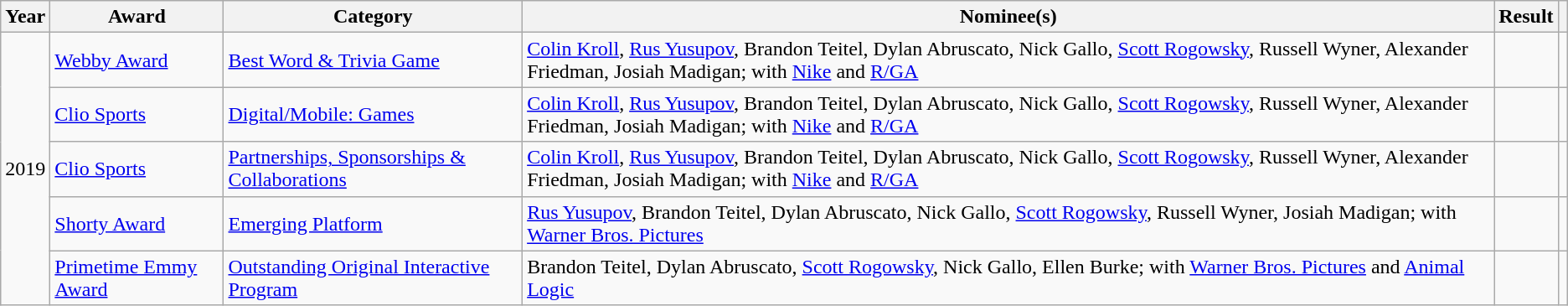<table class="wikitable sortable plainrowheaders">
<tr>
<th scope="col">Year</th>
<th scope="col">Award</th>
<th scope="col">Category</th>
<th scope="col">Nominee(s)</th>
<th scope="col">Result</th>
<th></th>
</tr>
<tr>
<td scope="row" rowspan=5>2019</td>
<td><a href='#'>Webby Award</a></td>
<td><a href='#'>Best Word & Trivia Game</a></td>
<td><a href='#'>Colin Kroll</a>, <a href='#'>Rus Yusupov</a>, Brandon Teitel, Dylan Abruscato, Nick Gallo, <a href='#'>Scott Rogowsky</a>, Russell Wyner, Alexander Friedman, Josiah Madigan; with <a href='#'>Nike</a> and <a href='#'>R/GA</a></td>
<td></td>
<td style="text-align:center;"></td>
</tr>
<tr>
<td><a href='#'>Clio Sports</a></td>
<td><a href='#'>Digital/Mobile: Games</a></td>
<td><a href='#'>Colin Kroll</a>, <a href='#'>Rus Yusupov</a>, Brandon Teitel, Dylan Abruscato, Nick Gallo, <a href='#'>Scott Rogowsky</a>, Russell Wyner, Alexander Friedman, Josiah Madigan; with <a href='#'>Nike</a> and <a href='#'>R/GA</a></td>
<td></td>
<td style="text-align:center;"></td>
</tr>
<tr>
<td><a href='#'>Clio Sports</a></td>
<td><a href='#'>Partnerships, Sponsorships & Collaborations</a></td>
<td><a href='#'>Colin Kroll</a>, <a href='#'>Rus Yusupov</a>, Brandon Teitel, Dylan Abruscato, Nick Gallo, <a href='#'>Scott Rogowsky</a>, Russell Wyner, Alexander Friedman, Josiah Madigan; with <a href='#'>Nike</a> and <a href='#'>R/GA</a></td>
<td></td>
<td style="text-align:center;"></td>
</tr>
<tr>
<td><a href='#'>Shorty Award</a></td>
<td><a href='#'>Emerging Platform</a></td>
<td><a href='#'>Rus Yusupov</a>, Brandon Teitel, Dylan Abruscato, Nick Gallo, <a href='#'>Scott Rogowsky</a>, Russell Wyner, Josiah Madigan; with <a href='#'>Warner Bros. Pictures</a></td>
<td></td>
<td style="text-align:center;"></td>
</tr>
<tr>
<td><a href='#'>Primetime Emmy Award</a></td>
<td><a href='#'>Outstanding Original Interactive Program</a></td>
<td>Brandon Teitel, Dylan Abruscato, <a href='#'>Scott Rogowsky</a>, Nick Gallo, Ellen Burke; with <a href='#'>Warner Bros. Pictures</a> and <a href='#'>Animal Logic</a></td>
<td></td>
<td style="text-align:center;"></td>
</tr>
</table>
